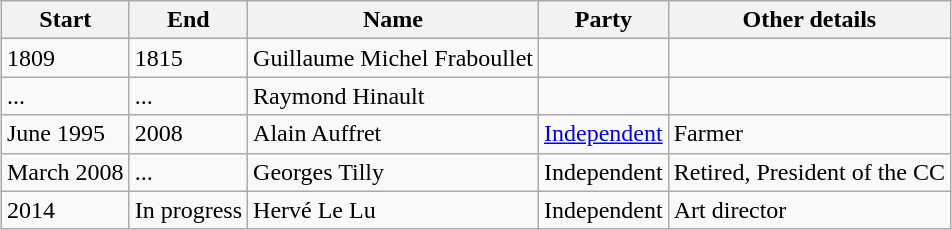<table class="wikitable" style="margin:1em auto;">
<tr>
<th>Start</th>
<th>End</th>
<th>Name</th>
<th>Party</th>
<th>Other details</th>
</tr>
<tr>
<td>1809</td>
<td>1815</td>
<td>Guillaume Michel Fraboullet</td>
<td></td>
<td></td>
</tr>
<tr>
<td>...</td>
<td>...</td>
<td>Raymond Hinault</td>
<td></td>
<td></td>
</tr>
<tr>
<td>June 1995</td>
<td>2008</td>
<td>Alain Auffret</td>
<td><a href='#'>Independent</a></td>
<td>Farmer</td>
</tr>
<tr>
<td>March 2008</td>
<td>...</td>
<td>Georges Tilly</td>
<td>Independent</td>
<td>Retired, President of the CC</td>
</tr>
<tr>
<td>2014</td>
<td>In progress</td>
<td>Hervé Le Lu</td>
<td>Independent</td>
<td>Art director</td>
</tr>
</table>
